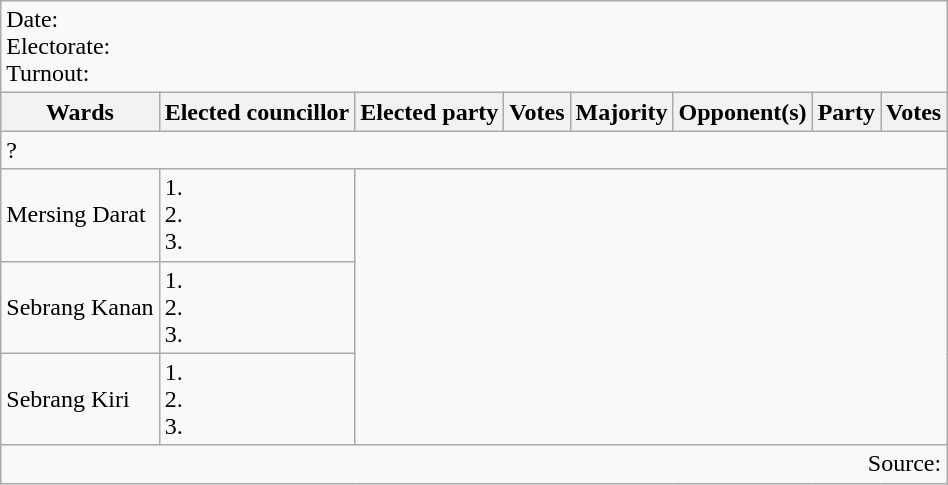<table class=wikitable>
<tr>
<td colspan=8>Date: <br>Electorate: <br>Turnout:</td>
</tr>
<tr>
<th>Wards</th>
<th>Elected councillor</th>
<th>Elected party</th>
<th>Votes</th>
<th>Majority</th>
<th>Opponent(s)</th>
<th>Party</th>
<th>Votes</th>
</tr>
<tr>
<td colspan=8>? </td>
</tr>
<tr>
<td>Mersing Darat</td>
<td>1.<br>2.<br>3.</td>
</tr>
<tr>
<td>Sebrang Kanan</td>
<td>1.<br>2.<br>3.</td>
</tr>
<tr>
<td>Sebrang Kiri</td>
<td>1.<br>2.<br>3.</td>
</tr>
<tr>
<td colspan="8" style="text-align:right;">Source: </td>
</tr>
</table>
